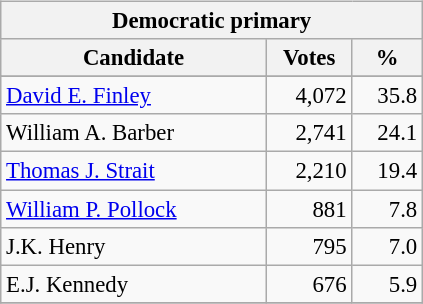<table class="wikitable" align="left" style="margin: 1em 1em 1em 0; font-size: 95%;">
<tr>
<th colspan="3">Democratic primary</th>
</tr>
<tr>
<th colspan="1" style="width: 170px">Candidate</th>
<th style="width: 50px">Votes</th>
<th style="width: 40px">%</th>
</tr>
<tr>
</tr>
<tr>
<td><a href='#'>David E. Finley</a></td>
<td align="right">4,072</td>
<td align="right">35.8</td>
</tr>
<tr>
<td>William A. Barber</td>
<td align="right">2,741</td>
<td align="right">24.1</td>
</tr>
<tr>
<td><a href='#'>Thomas J. Strait</a></td>
<td align="right">2,210</td>
<td align="right">19.4</td>
</tr>
<tr>
<td><a href='#'>William P. Pollock</a></td>
<td align="right">881</td>
<td align="right">7.8</td>
</tr>
<tr>
<td>J.K. Henry</td>
<td align="right">795</td>
<td align="right">7.0</td>
</tr>
<tr>
<td>E.J. Kennedy</td>
<td align="right">676</td>
<td align="right">5.9</td>
</tr>
<tr>
</tr>
</table>
